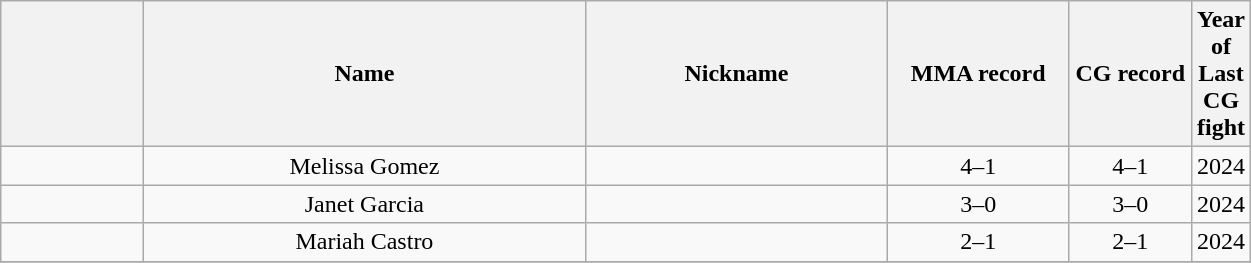<table class="wikitable sortable" width="66%" style="text-align:center;">
<tr>
<th width=12%></th>
<th width=37%>Name</th>
<th width=25%>Nickname</th>
<th width=15%>MMA record</th>
<th width=10%>CG record</th>
<th width=11%>Year of Last CG fight</th>
</tr>
<tr style="display:none;">
<td>!a</td>
<td>!a</td>
<td>!a</td>
<td>-9999</td>
</tr>
<tr>
<td></td>
<td>Melissa Gomez</td>
<td></td>
<td>4–1</td>
<td>4–1</td>
<td>2024</td>
</tr>
<tr>
<td></td>
<td>Janet Garcia</td>
<td></td>
<td>3–0</td>
<td>3–0</td>
<td>2024</td>
</tr>
<tr>
<td></td>
<td>Mariah Castro</td>
<td></td>
<td>2–1</td>
<td>2–1</td>
<td>2024</td>
</tr>
<tr>
</tr>
</table>
